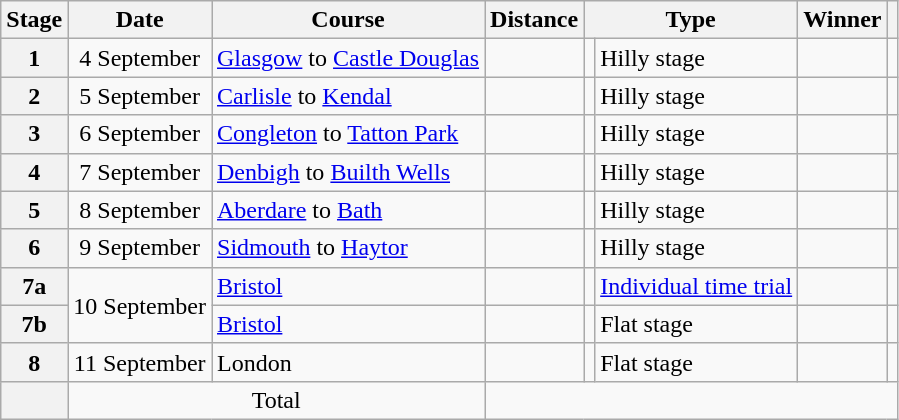<table class="wikitable">
<tr>
<th scope="col">Stage</th>
<th scope="col">Date</th>
<th scope="col">Course</th>
<th scope="col">Distance</th>
<th scope="col" colspan="2">Type</th>
<th scope="col">Winner</th>
<th scope="col"></th>
</tr>
<tr>
<th scope="row" style="text-align:center">1</th>
<td style="text-align:center">4 September</td>
<td><a href='#'>Glasgow</a> to <a href='#'>Castle Douglas</a></td>
<td style="text-align:center;"></td>
<td></td>
<td>Hilly stage</td>
<td></td>
<td style="text-align:center"></td>
</tr>
<tr>
<th scope="row" style="text-align:center">2</th>
<td style="text-align:center">5 September</td>
<td><a href='#'>Carlisle</a> to <a href='#'>Kendal</a></td>
<td style="text-align:center;"></td>
<td></td>
<td>Hilly stage</td>
<td></td>
<td style="text-align:center"></td>
</tr>
<tr>
<th scope="row" style="text-align:center">3</th>
<td style="text-align:center">6 September</td>
<td><a href='#'>Congleton</a> to <a href='#'>Tatton Park</a></td>
<td style="text-align:center;"></td>
<td></td>
<td>Hilly stage</td>
<td></td>
<td style="text-align:center"></td>
</tr>
<tr>
<th scope="row" style="text-align:center">4</th>
<td style="text-align:center">7 September</td>
<td><a href='#'>Denbigh</a> to <a href='#'>Builth Wells</a></td>
<td style="text-align:center;"></td>
<td></td>
<td>Hilly stage</td>
<td></td>
<td style="text-align:center"></td>
</tr>
<tr>
<th scope="row" style="text-align:center">5</th>
<td style="text-align:center">8 September</td>
<td><a href='#'>Aberdare</a> to <a href='#'>Bath</a></td>
<td style="text-align:center;"></td>
<td></td>
<td>Hilly stage</td>
<td></td>
<td style="text-align:center"></td>
</tr>
<tr>
<th scope="row" style="text-align:center">6</th>
<td style="text-align:center">9 September</td>
<td><a href='#'>Sidmouth</a> to <a href='#'>Haytor</a></td>
<td style="text-align:center;"></td>
<td></td>
<td>Hilly stage</td>
<td></td>
<td style="text-align:center"></td>
</tr>
<tr>
<th scope="row" style="text-align:center">7a</th>
<td align=right rowspan=2>10 September</td>
<td><a href='#'>Bristol</a></td>
<td style="text-align:center;"></td>
<td></td>
<td><a href='#'>Individual time trial</a></td>
<td></td>
<td style="text-align:center"></td>
</tr>
<tr>
<th scope="row" style="text-align:center">7b</th>
<td><a href='#'>Bristol</a></td>
<td style="text-align:center;"></td>
<td></td>
<td>Flat stage</td>
<td></td>
<td style="text-align:center"></td>
</tr>
<tr>
<th scope="row" style="text-align:center">8</th>
<td style="text-align:center">11 September</td>
<td>London</td>
<td style="text-align:center;"></td>
<td></td>
<td>Flat stage</td>
<td></td>
<td style="text-align:center"></td>
</tr>
<tr>
<th scope="row"></th>
<td colspan="2" style="text-align:center">Total</td>
<td colspan="5" style="text-align:center"></td>
</tr>
</table>
